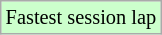<table class="wikitable" style="font-size: 85%;">
<tr style="background:#ccffcc;">
<td>Fastest session lap</td>
</tr>
</table>
